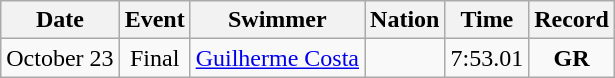<table class="wikitable sortable" style="text-align:center">
<tr>
<th>Date</th>
<th>Event</th>
<th>Swimmer</th>
<th>Nation</th>
<th>Time</th>
<th>Record</th>
</tr>
<tr>
<td>October 23</td>
<td>Final</td>
<td align="left"><a href='#'>Guilherme Costa</a></td>
<td align="left"></td>
<td>7:53.01</td>
<td><strong>GR</strong></td>
</tr>
</table>
